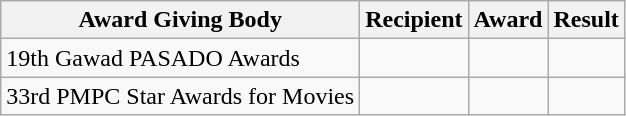<table class="wikitable" style="font-size:100%;">
<tr>
<th scope="col">Award Giving Body</th>
<th scope="col">Recipient</th>
<th scope="col">Award</th>
<th scope="col">Result</th>
</tr>
<tr>
<td>19th Gawad PASADO Awards</td>
<td></td>
<td></td>
<td></td>
</tr>
<tr>
<td>33rd PMPC Star Awards for Movies</td>
<td></td>
<td></td>
<td></td>
</tr>
</table>
